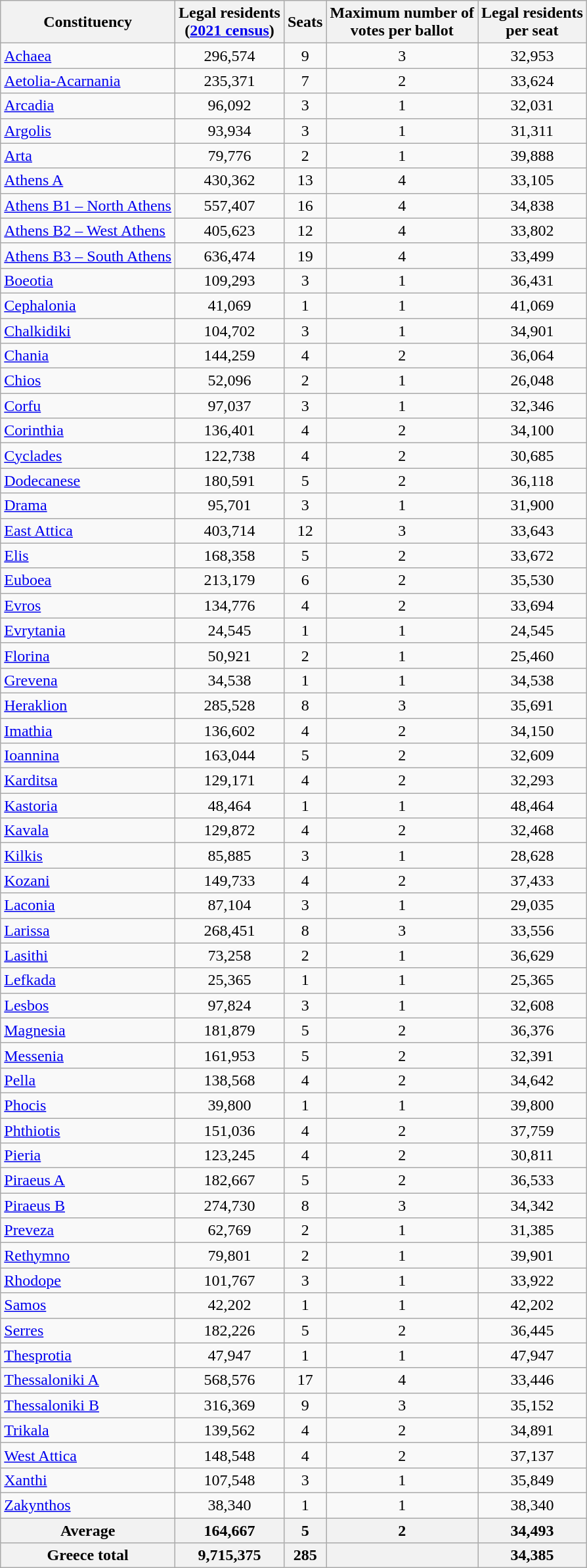<table class="wikitable sortable" style="text-align:center">
<tr>
<th>Constituency</th>
<th>Legal residents<br>(<a href='#'>2021 census</a>)</th>
<th>Seats</th>
<th>Maximum number of<br>votes per ballot</th>
<th>Legal residents<br>per seat</th>
</tr>
<tr>
<td align="left"><a href='#'>Achaea</a></td>
<td>296,574</td>
<td>9</td>
<td>3</td>
<td>32,953</td>
</tr>
<tr>
<td align="left"><a href='#'>Aetolia-Acarnania</a></td>
<td>235,371</td>
<td>7</td>
<td>2</td>
<td>33,624</td>
</tr>
<tr>
<td align="left"><a href='#'>Arcadia</a></td>
<td>96,092</td>
<td>3</td>
<td>1</td>
<td>32,031</td>
</tr>
<tr>
<td align="left"><a href='#'>Argolis</a></td>
<td>93,934</td>
<td>3</td>
<td>1</td>
<td>31,311</td>
</tr>
<tr>
<td align="left"><a href='#'>Arta</a></td>
<td>79,776</td>
<td>2</td>
<td>1</td>
<td>39,888</td>
</tr>
<tr>
<td align="left"><a href='#'>Athens A</a></td>
<td>430,362</td>
<td>13</td>
<td>4</td>
<td>33,105</td>
</tr>
<tr>
<td align="left"><a href='#'>Athens B1 – North Athens</a></td>
<td>557,407</td>
<td>16</td>
<td>4</td>
<td>34,838</td>
</tr>
<tr>
<td align="left"><a href='#'>Athens B2 – West Athens</a></td>
<td>405,623</td>
<td>12</td>
<td>4</td>
<td>33,802</td>
</tr>
<tr>
<td align="left"><a href='#'>Athens B3 – South Athens</a></td>
<td>636,474</td>
<td>19</td>
<td>4</td>
<td>33,499</td>
</tr>
<tr>
<td align="left"><a href='#'>Boeotia</a></td>
<td>109,293</td>
<td>3</td>
<td>1</td>
<td>36,431</td>
</tr>
<tr>
<td align="left"><a href='#'>Cephalonia</a></td>
<td>41,069</td>
<td>1</td>
<td>1</td>
<td>41,069</td>
</tr>
<tr>
<td align="left"><a href='#'>Chalkidiki</a></td>
<td>104,702</td>
<td>3</td>
<td>1</td>
<td>34,901</td>
</tr>
<tr>
<td align="left"><a href='#'>Chania</a></td>
<td>144,259</td>
<td>4</td>
<td>2</td>
<td>36,064</td>
</tr>
<tr>
<td align="left"><a href='#'>Chios</a></td>
<td>52,096</td>
<td>2</td>
<td>1</td>
<td>26,048</td>
</tr>
<tr>
<td align="left"><a href='#'>Corfu</a></td>
<td>97,037</td>
<td>3</td>
<td>1</td>
<td>32,346</td>
</tr>
<tr>
<td align="left"><a href='#'>Corinthia</a></td>
<td>136,401</td>
<td>4</td>
<td>2</td>
<td>34,100</td>
</tr>
<tr>
<td align="left"><a href='#'>Cyclades</a></td>
<td>122,738</td>
<td>4</td>
<td>2</td>
<td>30,685</td>
</tr>
<tr>
<td align="left"><a href='#'>Dodecanese</a></td>
<td>180,591</td>
<td>5</td>
<td>2</td>
<td>36,118</td>
</tr>
<tr>
<td align="left"><a href='#'>Drama</a></td>
<td>95,701</td>
<td>3</td>
<td>1</td>
<td>31,900</td>
</tr>
<tr>
<td align="left"><a href='#'>East Attica</a></td>
<td>403,714</td>
<td>12</td>
<td>3</td>
<td>33,643</td>
</tr>
<tr>
<td align="left"><a href='#'>Elis</a></td>
<td>168,358</td>
<td>5</td>
<td>2</td>
<td>33,672</td>
</tr>
<tr>
<td align="left"><a href='#'>Euboea</a></td>
<td>213,179</td>
<td>6</td>
<td>2</td>
<td>35,530</td>
</tr>
<tr>
<td align="left"><a href='#'>Evros</a></td>
<td>134,776</td>
<td>4</td>
<td>2</td>
<td>33,694</td>
</tr>
<tr>
<td align="left"><a href='#'>Evrytania</a></td>
<td>24,545</td>
<td>1</td>
<td>1</td>
<td>24,545</td>
</tr>
<tr>
<td align="left"><a href='#'>Florina</a></td>
<td>50,921</td>
<td>2</td>
<td>1</td>
<td>25,460</td>
</tr>
<tr>
<td align="left"><a href='#'>Grevena</a></td>
<td>34,538</td>
<td>1</td>
<td>1</td>
<td>34,538</td>
</tr>
<tr>
<td align="left"><a href='#'>Heraklion</a></td>
<td>285,528</td>
<td>8</td>
<td>3</td>
<td>35,691</td>
</tr>
<tr>
<td align="left"><a href='#'>Imathia</a></td>
<td>136,602</td>
<td>4</td>
<td>2</td>
<td>34,150</td>
</tr>
<tr>
<td align="left"><a href='#'>Ioannina</a></td>
<td>163,044</td>
<td>5</td>
<td>2</td>
<td>32,609</td>
</tr>
<tr>
<td align="left"><a href='#'>Karditsa</a></td>
<td>129,171</td>
<td>4</td>
<td>2</td>
<td>32,293</td>
</tr>
<tr>
<td align="left"><a href='#'>Kastoria</a></td>
<td>48,464</td>
<td>1</td>
<td>1</td>
<td>48,464</td>
</tr>
<tr>
<td align="left"><a href='#'>Kavala</a></td>
<td>129,872</td>
<td>4</td>
<td>2</td>
<td>32,468</td>
</tr>
<tr>
<td align="left"><a href='#'>Kilkis</a></td>
<td>85,885</td>
<td>3</td>
<td>1</td>
<td>28,628</td>
</tr>
<tr>
<td align="left"><a href='#'>Kozani</a></td>
<td>149,733</td>
<td>4</td>
<td>2</td>
<td>37,433</td>
</tr>
<tr>
<td align="left"><a href='#'>Laconia</a></td>
<td>87,104</td>
<td>3</td>
<td>1</td>
<td>29,035</td>
</tr>
<tr>
<td align="left"><a href='#'>Larissa</a></td>
<td>268,451</td>
<td>8</td>
<td>3</td>
<td>33,556</td>
</tr>
<tr>
<td align="left"><a href='#'>Lasithi</a></td>
<td>73,258</td>
<td>2</td>
<td>1</td>
<td>36,629</td>
</tr>
<tr>
<td align="left"><a href='#'>Lefkada</a></td>
<td>25,365</td>
<td>1</td>
<td>1</td>
<td>25,365</td>
</tr>
<tr>
<td align="left"><a href='#'>Lesbos</a></td>
<td>97,824</td>
<td>3</td>
<td>1</td>
<td>32,608</td>
</tr>
<tr>
<td align="left"><a href='#'>Magnesia</a></td>
<td>181,879</td>
<td>5</td>
<td>2</td>
<td>36,376</td>
</tr>
<tr>
<td align="left"><a href='#'>Messenia</a></td>
<td>161,953</td>
<td>5</td>
<td>2</td>
<td>32,391</td>
</tr>
<tr>
<td align="left"><a href='#'>Pella</a></td>
<td>138,568</td>
<td>4</td>
<td>2</td>
<td>34,642</td>
</tr>
<tr>
<td align="left"><a href='#'>Phocis</a></td>
<td>39,800</td>
<td>1</td>
<td>1</td>
<td>39,800</td>
</tr>
<tr>
<td align="left"><a href='#'>Phthiotis</a></td>
<td>151,036</td>
<td>4</td>
<td>2</td>
<td>37,759</td>
</tr>
<tr>
<td align="left"><a href='#'>Pieria</a></td>
<td>123,245</td>
<td>4</td>
<td>2</td>
<td>30,811</td>
</tr>
<tr>
<td align="left"><a href='#'>Piraeus A</a></td>
<td>182,667</td>
<td>5</td>
<td>2</td>
<td>36,533</td>
</tr>
<tr>
<td align="left"><a href='#'>Piraeus B</a></td>
<td>274,730</td>
<td>8</td>
<td>3</td>
<td>34,342</td>
</tr>
<tr>
<td align="left"><a href='#'>Preveza</a></td>
<td>62,769</td>
<td>2</td>
<td>1</td>
<td>31,385</td>
</tr>
<tr>
<td align="left"><a href='#'>Rethymno</a></td>
<td>79,801</td>
<td>2</td>
<td>1</td>
<td>39,901</td>
</tr>
<tr>
<td align="left"><a href='#'>Rhodope</a></td>
<td>101,767</td>
<td>3</td>
<td>1</td>
<td>33,922</td>
</tr>
<tr>
<td align="left"><a href='#'>Samos</a></td>
<td>42,202</td>
<td>1</td>
<td>1</td>
<td>42,202</td>
</tr>
<tr>
<td align="left"><a href='#'>Serres</a></td>
<td>182,226</td>
<td>5</td>
<td>2</td>
<td>36,445</td>
</tr>
<tr>
<td align="left"><a href='#'>Thesprotia</a></td>
<td>47,947</td>
<td>1</td>
<td>1</td>
<td>47,947</td>
</tr>
<tr>
<td align="left"><a href='#'>Thessaloniki A</a></td>
<td>568,576</td>
<td>17</td>
<td>4</td>
<td>33,446</td>
</tr>
<tr>
<td align="left"><a href='#'>Thessaloniki B</a></td>
<td>316,369</td>
<td>9</td>
<td>3</td>
<td>35,152</td>
</tr>
<tr>
<td align="left"><a href='#'>Trikala</a></td>
<td>139,562</td>
<td>4</td>
<td>2</td>
<td>34,891</td>
</tr>
<tr>
<td align="left"><a href='#'>West Attica</a></td>
<td>148,548</td>
<td>4</td>
<td>2</td>
<td>37,137</td>
</tr>
<tr>
<td align="left"><a href='#'>Xanthi</a></td>
<td>107,548</td>
<td>3</td>
<td>1</td>
<td>35,849</td>
</tr>
<tr>
<td align="left"><a href='#'>Zakynthos</a></td>
<td>38,340</td>
<td>1</td>
<td>1</td>
<td>38,340</td>
</tr>
<tr>
<th>Average</th>
<th>164,667</th>
<th>5</th>
<th>2</th>
<th>34,493</th>
</tr>
<tr>
<th>Greece total</th>
<th>9,715,375</th>
<th>285</th>
<th></th>
<th>34,385</th>
</tr>
</table>
